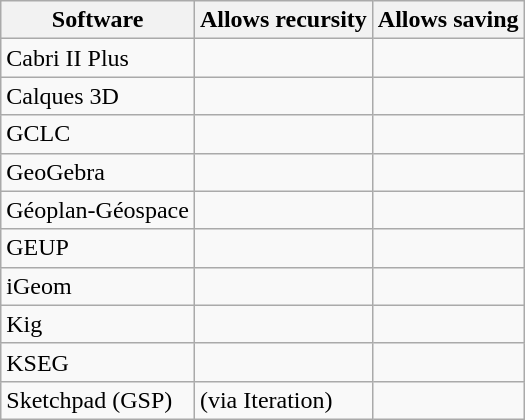<table class="sortable wikitable">
<tr>
<th>Software</th>
<th>Allows recursity</th>
<th>Allows saving</th>
</tr>
<tr>
<td>Cabri II Plus</td>
<td></td>
<td></td>
</tr>
<tr>
<td>Calques 3D</td>
<td></td>
<td></td>
</tr>
<tr>
<td>GCLC</td>
<td></td>
<td></td>
</tr>
<tr>
<td>GeoGebra</td>
<td></td>
<td></td>
</tr>
<tr>
<td>Géoplan-Géospace</td>
<td></td>
<td></td>
</tr>
<tr>
<td>GEUP</td>
<td></td>
<td></td>
</tr>
<tr>
<td>iGeom</td>
<td></td>
<td></td>
</tr>
<tr>
<td>Kig</td>
<td></td>
<td></td>
</tr>
<tr>
<td>KSEG</td>
<td></td>
<td></td>
</tr>
<tr>
<td>Sketchpad (GSP)</td>
<td> (via Iteration)</td>
<td></td>
</tr>
</table>
